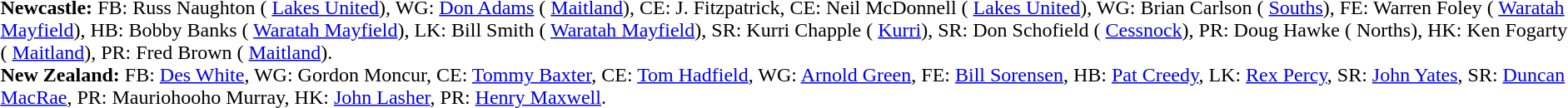<table width="100%" class="mw-collapsible mw-collapsed">
<tr>
<td valign="top" width="50%"><br><strong>Newcastle:</strong> FB: Russ Naughton ( <a href='#'>Lakes United</a>), WG: <a href='#'>Don Adams</a> ( <a href='#'>Maitland</a>), CE: J. Fitzpatrick, CE: Neil McDonnell ( <a href='#'>Lakes United</a>), WG: Brian Carlson ( <a href='#'>Souths</a>), FE: Warren Foley ( <a href='#'>Waratah Mayfield</a>), HB: Bobby Banks ( <a href='#'>Waratah Mayfield</a>), LK: Bill Smith ( <a href='#'>Waratah Mayfield</a>), SR: Kurri Chapple ( <a href='#'>Kurri</a>), SR: Don Schofield ( <a href='#'>Cessnock</a>), PR: Doug Hawke ( Norths), HK: Ken Fogarty ( <a href='#'>Maitland</a>), PR: Fred Brown ( <a href='#'>Maitland</a>). <br>
<strong>New Zealand:</strong> FB: <a href='#'>Des White</a>, WG: Gordon Moncur, CE: <a href='#'>Tommy Baxter</a>, CE: <a href='#'>Tom Hadfield</a>, WG: <a href='#'>Arnold Green</a>, FE: <a href='#'>Bill Sorensen</a>, HB: <a href='#'>Pat Creedy</a>, LK: <a href='#'>Rex Percy</a>, SR: <a href='#'>John Yates</a>, SR: <a href='#'>Duncan MacRae</a>, PR: Mauriohooho Murray, HK: <a href='#'>John Lasher</a>, PR: <a href='#'>Henry Maxwell</a>.</td>
</tr>
</table>
